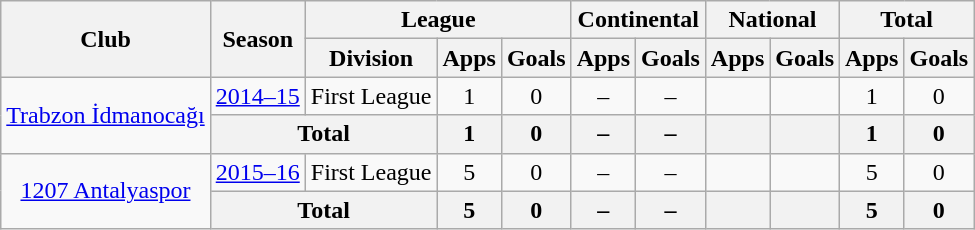<table class="wikitable" style="text-align: center;">
<tr>
<th rowspan="2">Club</th>
<th rowspan="2">Season</th>
<th colspan="3">League</th>
<th colspan="2">Continental</th>
<th colspan="2">National</th>
<th colspan="2">Total</th>
</tr>
<tr>
<th>Division</th>
<th>Apps</th>
<th>Goals</th>
<th>Apps</th>
<th>Goals</th>
<th>Apps</th>
<th>Goals</th>
<th>Apps</th>
<th>Goals</th>
</tr>
<tr>
<td rowspan=2><a href='#'>Trabzon İdmanocağı</a></td>
<td><a href='#'>2014–15</a></td>
<td>First League</td>
<td>1</td>
<td>0</td>
<td>–</td>
<td>–</td>
<td></td>
<td></td>
<td>1</td>
<td>0</td>
</tr>
<tr>
<th colspan="2">Total</th>
<th>1</th>
<th>0</th>
<th>–</th>
<th>–</th>
<th></th>
<th></th>
<th>1</th>
<th>0</th>
</tr>
<tr>
<td rowspan=2><a href='#'>1207 Antalyaspor</a></td>
<td><a href='#'>2015–16</a></td>
<td>First League</td>
<td>5</td>
<td>0</td>
<td>–</td>
<td>–</td>
<td></td>
<td></td>
<td>5</td>
<td>0</td>
</tr>
<tr>
<th colspan="2">Total</th>
<th>5</th>
<th>0</th>
<th>–</th>
<th>–</th>
<th></th>
<th></th>
<th>5</th>
<th>0</th>
</tr>
</table>
